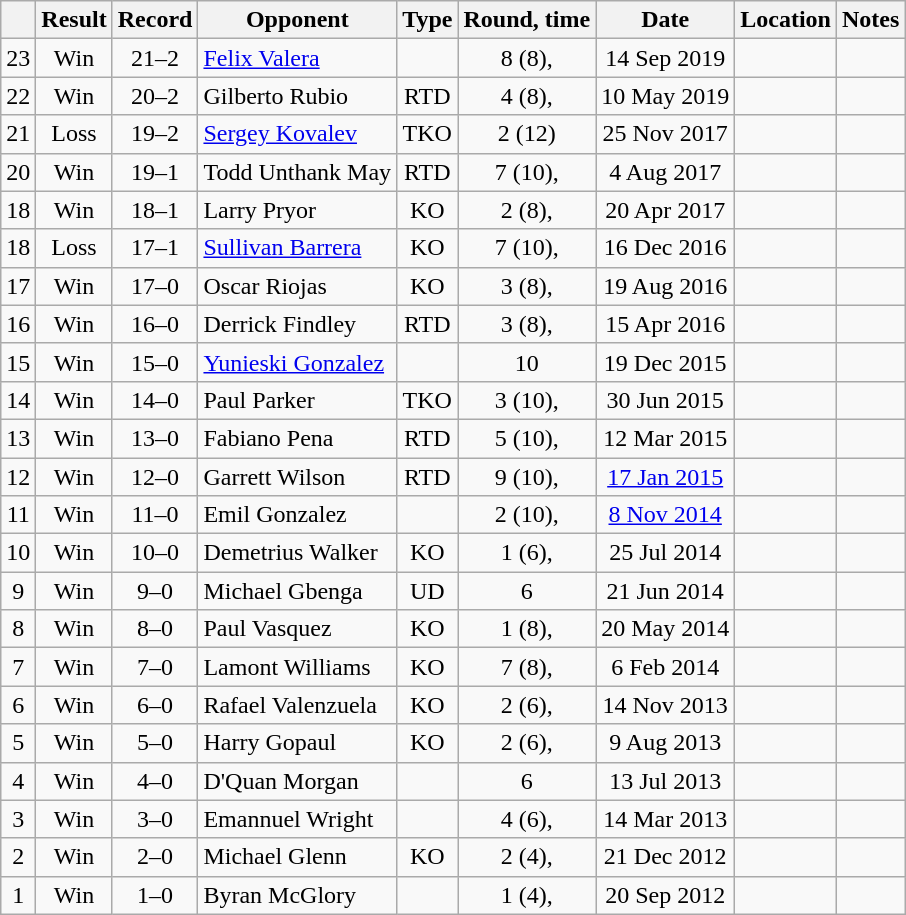<table class="wikitable" style="text-align:center">
<tr>
<th></th>
<th>Result</th>
<th>Record</th>
<th>Opponent</th>
<th>Type</th>
<th>Round, time</th>
<th>Date</th>
<th>Location</th>
<th>Notes</th>
</tr>
<tr>
<td>23</td>
<td>Win</td>
<td>21–2</td>
<td align=left> <a href='#'>Felix Valera</a></td>
<td></td>
<td>8 (8), </td>
<td>14 Sep 2019</td>
<td align=left> </td>
<td align=left></td>
</tr>
<tr>
<td>22</td>
<td>Win</td>
<td>20–2</td>
<td align=left> Gilberto Rubio</td>
<td>RTD</td>
<td>4 (8), </td>
<td>10 May 2019</td>
<td align=left> </td>
<td></td>
</tr>
<tr>
<td>21</td>
<td>Loss</td>
<td>19–2</td>
<td align=left> <a href='#'>Sergey Kovalev</a></td>
<td>TKO</td>
<td>2 (12) </td>
<td>25 Nov 2017</td>
<td align=left> </td>
<td align=left></td>
</tr>
<tr>
<td>20</td>
<td>Win</td>
<td>19–1</td>
<td align=left> Todd Unthank May</td>
<td>RTD</td>
<td>7 (10), </td>
<td>4 Aug 2017</td>
<td align=left> </td>
<td align=left></td>
</tr>
<tr>
<td>18</td>
<td>Win</td>
<td>18–1</td>
<td align=left> Larry Pryor</td>
<td>KO</td>
<td>2 (8), </td>
<td>20 Apr 2017</td>
<td align=left> </td>
<td></td>
</tr>
<tr>
<td>18</td>
<td>Loss</td>
<td>17–1</td>
<td align=left> <a href='#'>Sullivan Barrera</a></td>
<td>KO</td>
<td>7 (10), </td>
<td>16 Dec 2016</td>
<td align=left> </td>
<td align=left></td>
</tr>
<tr>
<td>17</td>
<td>Win</td>
<td>17–0</td>
<td align=left> Oscar Riojas</td>
<td>KO</td>
<td>3 (8), </td>
<td>19 Aug 2016</td>
<td align=left> </td>
<td></td>
</tr>
<tr>
<td>16</td>
<td>Win</td>
<td>16–0</td>
<td align=left> Derrick Findley</td>
<td>RTD</td>
<td>3 (8), </td>
<td>15 Apr 2016</td>
<td align=left> </td>
<td></td>
</tr>
<tr>
<td>15</td>
<td>Win</td>
<td>15–0</td>
<td align=left> <a href='#'>Yunieski Gonzalez</a></td>
<td></td>
<td>10</td>
<td>19 Dec 2015</td>
<td align=left> </td>
<td></td>
</tr>
<tr>
<td>14</td>
<td>Win</td>
<td>14–0</td>
<td align=left> Paul Parker</td>
<td>TKO</td>
<td>3 (10), </td>
<td>30 Jun 2015</td>
<td align=left> </td>
<td></td>
</tr>
<tr>
<td>13</td>
<td>Win</td>
<td>13–0</td>
<td align=left> Fabiano Pena</td>
<td>RTD</td>
<td>5 (10), </td>
<td>12 Mar 2015</td>
<td align=left> </td>
<td align=left></td>
</tr>
<tr>
<td>12</td>
<td>Win</td>
<td>12–0</td>
<td align=left> Garrett Wilson</td>
<td>RTD</td>
<td>9 (10), </td>
<td><a href='#'>17 Jan 2015</a></td>
<td align=left> </td>
<td></td>
</tr>
<tr>
<td>11</td>
<td>Win</td>
<td>11–0</td>
<td align=left> Emil Gonzalez</td>
<td></td>
<td>2 (10), </td>
<td><a href='#'>8 Nov 2014</a></td>
<td align=left> </td>
<td></td>
</tr>
<tr>
<td>10</td>
<td>Win</td>
<td>10–0</td>
<td align=left> Demetrius Walker</td>
<td>KO</td>
<td>1 (6), </td>
<td>25 Jul 2014</td>
<td align=left> </td>
<td></td>
</tr>
<tr>
<td>9</td>
<td>Win</td>
<td>9–0</td>
<td align=left> Michael Gbenga</td>
<td>UD</td>
<td>6</td>
<td>21 Jun 2014</td>
<td align=left> </td>
<td></td>
</tr>
<tr>
<td>8</td>
<td>Win</td>
<td>8–0</td>
<td align=left> Paul Vasquez</td>
<td>KO</td>
<td>1 (8), </td>
<td>20 May 2014</td>
<td align=left> </td>
<td></td>
</tr>
<tr>
<td>7</td>
<td>Win</td>
<td>7–0</td>
<td align=left> Lamont Williams</td>
<td>KO</td>
<td>7 (8), </td>
<td>6 Feb 2014</td>
<td align=left> </td>
<td></td>
</tr>
<tr>
<td>6</td>
<td>Win</td>
<td>6–0</td>
<td align=left> Rafael Valenzuela</td>
<td>KO</td>
<td>2 (6), </td>
<td>14 Nov 2013</td>
<td align=left> </td>
<td></td>
</tr>
<tr>
<td>5</td>
<td>Win</td>
<td>5–0</td>
<td align=left> Harry Gopaul</td>
<td>KO</td>
<td>2 (6), </td>
<td>9 Aug 2013</td>
<td align=left> </td>
<td></td>
</tr>
<tr>
<td>4</td>
<td>Win</td>
<td>4–0</td>
<td align=left> D'Quan Morgan</td>
<td></td>
<td>6</td>
<td>13 Jul 2013</td>
<td align=left> </td>
<td></td>
</tr>
<tr>
<td>3</td>
<td>Win</td>
<td>3–0</td>
<td align=left> Emannuel Wright</td>
<td></td>
<td>4 (6), </td>
<td>14 Mar 2013</td>
<td align=left> </td>
<td></td>
</tr>
<tr>
<td>2</td>
<td>Win</td>
<td>2–0</td>
<td align=left> Michael Glenn</td>
<td>KO</td>
<td>2 (4), </td>
<td>21 Dec 2012</td>
<td align=left> </td>
<td></td>
</tr>
<tr>
<td>1</td>
<td>Win</td>
<td>1–0</td>
<td align=left> Byran McGlory</td>
<td></td>
<td>1 (4), </td>
<td>20 Sep 2012</td>
<td align=left> </td>
<td></td>
</tr>
</table>
